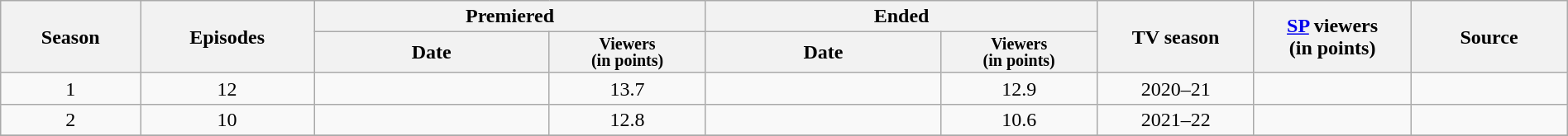<table class="wikitable" style="text-align:center; width:100%">
<tr>
<th rowspan=2>Season</th>
<th rowspan=2>Episodes</th>
<th colspan=2 width="25%">Premiered</th>
<th colspan=2 width="25%">Ended</th>
<th rowspan=2 width="10%">TV season</th>
<th rowspan=2 width="10%"><a href='#'>SP</a> viewers<br>(in points)</th>
<th rowspan=2 width="10%">Source</th>
</tr>
<tr>
<th>Date</th>
<th span style="width:10%; font-size:smaller; font-weight:bold; line-height:100%">Viewers<br>(in points)</th>
<th>Date</th>
<th span style="width:10%; font-size:smaller; font-weight:bold; line-height:100%">Viewers<br>(in points)</th>
</tr>
<tr>
<td>1</td>
<td>12</td>
<td></td>
<td>13.7</td>
<td></td>
<td>12.9</td>
<td>2020–21</td>
<td></td>
<td></td>
</tr>
<tr>
<td>2</td>
<td>10</td>
<td></td>
<td>12.8</td>
<td></td>
<td>10.6</td>
<td>2021–22</td>
<td></td>
<td></td>
</tr>
<tr>
</tr>
</table>
